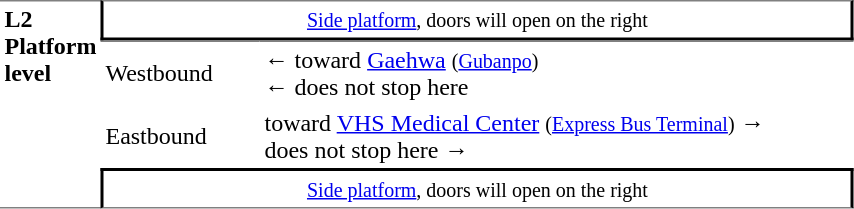<table table border=0 cellspacing=0 cellpadding=3>
<tr>
<td style="border-top:solid 1px gray;border-bottom:solid 1px gray;" width=50 rowspan=10 valign=top><strong>L2<br>Platform level</strong></td>
<td style="border-top:solid 1px gray;border-right:solid 2px black;border-left:solid 2px black;border-bottom:solid 2px black;text-align:center;" colspan=2><small><a href='#'>Side platform</a>, doors will open on the right </small></td>
</tr>
<tr>
<td style="border-bottom:solid 0px gray;border-top:solid 1px gray;" width=100>Westbound</td>
<td style="border-bottom:solid 0px gray;border-top:solid 1px gray;" width=390>←  toward <a href='#'>Gaehwa</a> <small>(<a href='#'>Gubanpo</a>)</small><br>← <span> does not stop here</span></td>
</tr>
<tr>
<td>Eastbound</td>
<td>  toward <a href='#'>VHS Medical Center</a> <small>(<a href='#'>Express Bus Terminal</a>)</small> →<br>  does not stop here →</td>
</tr>
<tr>
<td style="border-top:solid 2px black;border-right:solid 2px black;border-left:solid 2px black;border-bottom:solid 1px gray;text-align:center;" colspan=2><small><a href='#'>Side platform</a>, doors will open on the right </small></td>
</tr>
</table>
